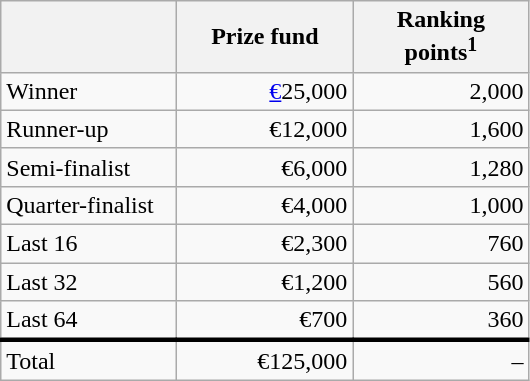<table class="wikitable">
<tr>
<th width=110px></th>
<th width=110px align="right">Prize fund</th>
<th width=110px align="right">Ranking points<sup>1</sup></th>
</tr>
<tr>
<td>Winner</td>
<td align="right"><a href='#'>€</a>25,000</td>
<td align="right">2,000</td>
</tr>
<tr>
<td>Runner-up</td>
<td align="right">€12,000</td>
<td align="right">1,600</td>
</tr>
<tr>
<td>Semi-finalist</td>
<td align="right">€6,000</td>
<td align="right">1,280</td>
</tr>
<tr>
<td>Quarter-finalist</td>
<td align="right">€4,000</td>
<td align="right">1,000</td>
</tr>
<tr>
<td>Last 16</td>
<td align="right">€2,300</td>
<td align="right">760</td>
</tr>
<tr>
<td>Last 32</td>
<td align="right">€1,200</td>
<td align="right">560</td>
</tr>
<tr>
<td>Last 64</td>
<td align="right">€700</td>
<td align="right">360</td>
</tr>
<tr style="border-top:medium solid">
<td>Total</td>
<td align="right">€125,000</td>
<td align="right">–</td>
</tr>
</table>
